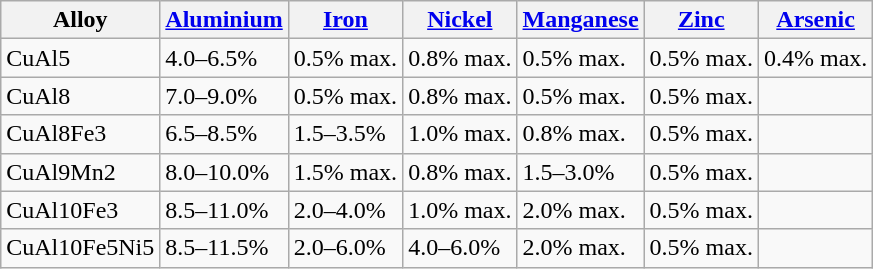<table class="wikitable">
<tr>
<th>Alloy</th>
<th><a href='#'>Aluminium</a></th>
<th><a href='#'>Iron</a></th>
<th><a href='#'>Nickel</a></th>
<th><a href='#'>Manganese</a></th>
<th><a href='#'>Zinc</a></th>
<th><a href='#'>Arsenic</a></th>
</tr>
<tr>
<td>CuAl5</td>
<td>4.0–6.5%</td>
<td>0.5% max.</td>
<td>0.8% max.</td>
<td>0.5% max.</td>
<td>0.5% max.</td>
<td>0.4% max.</td>
</tr>
<tr>
<td>CuAl8</td>
<td>7.0–9.0%</td>
<td>0.5% max.</td>
<td>0.8% max.</td>
<td>0.5% max.</td>
<td>0.5% max.</td>
<td></td>
</tr>
<tr>
<td>CuAl8Fe3</td>
<td>6.5–8.5%</td>
<td>1.5–3.5%</td>
<td>1.0% max.</td>
<td>0.8% max.</td>
<td>0.5% max.</td>
<td></td>
</tr>
<tr>
<td>CuAl9Mn2</td>
<td>8.0–10.0%</td>
<td>1.5% max.</td>
<td>0.8% max.</td>
<td>1.5–3.0%</td>
<td>0.5% max.</td>
<td></td>
</tr>
<tr>
<td>CuAl10Fe3</td>
<td>8.5–11.0%</td>
<td>2.0–4.0%</td>
<td>1.0% max.</td>
<td>2.0% max.</td>
<td>0.5% max.</td>
<td></td>
</tr>
<tr>
<td>CuAl10Fe5Ni5</td>
<td>8.5–11.5%</td>
<td>2.0–6.0%</td>
<td>4.0–6.0%</td>
<td>2.0% max.</td>
<td>0.5% max.</td>
<td></td>
</tr>
</table>
